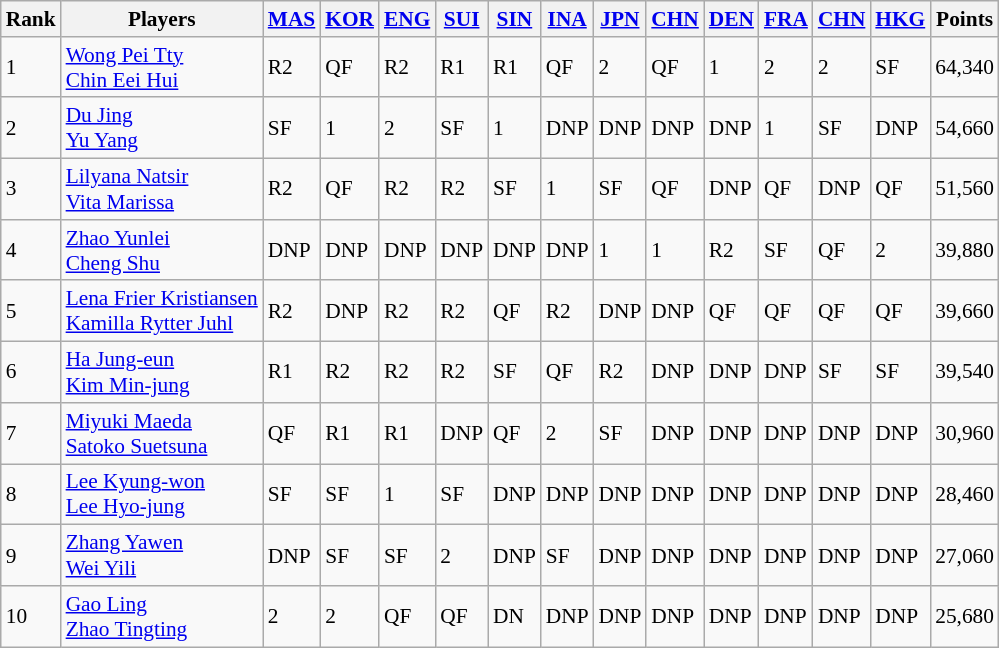<table class=wikitable style="font-size:89%">
<tr>
<th>Rank</th>
<th>Players</th>
<th><a href='#'>MAS</a></th>
<th><a href='#'>KOR</a></th>
<th><a href='#'>ENG</a></th>
<th><a href='#'>SUI</a></th>
<th><a href='#'>SIN</a></th>
<th><a href='#'>INA</a></th>
<th><a href='#'>JPN</a></th>
<th><a href='#'>CHN</a></th>
<th><a href='#'>DEN</a></th>
<th><a href='#'>FRA</a></th>
<th><a href='#'>CHN</a></th>
<th><a href='#'>HKG</a></th>
<th>Points</th>
</tr>
<tr>
<td>1</td>
<td> <a href='#'>Wong Pei Tty</a> <br>  <a href='#'>Chin Eei Hui</a></td>
<td>R2</td>
<td>QF</td>
<td>R2</td>
<td>R1</td>
<td>R1</td>
<td>QF</td>
<td>2</td>
<td>QF</td>
<td>1</td>
<td>2</td>
<td>2</td>
<td>SF</td>
<td>64,340</td>
</tr>
<tr>
<td>2</td>
<td> <a href='#'>Du Jing</a> <br>  <a href='#'>Yu Yang</a></td>
<td>SF</td>
<td>1</td>
<td>2</td>
<td>SF</td>
<td>1</td>
<td>DNP</td>
<td>DNP</td>
<td>DNP</td>
<td>DNP</td>
<td>1</td>
<td>SF</td>
<td>DNP</td>
<td>54,660</td>
</tr>
<tr>
<td>3</td>
<td> <a href='#'>Lilyana Natsir</a> <br>  <a href='#'>Vita Marissa</a></td>
<td>R2</td>
<td>QF</td>
<td>R2</td>
<td>R2</td>
<td>SF</td>
<td>1</td>
<td>SF</td>
<td>QF</td>
<td>DNP</td>
<td>QF</td>
<td>DNP</td>
<td>QF</td>
<td>51,560</td>
</tr>
<tr>
<td>4</td>
<td> <a href='#'>Zhao Yunlei</a> <br>  <a href='#'>Cheng Shu</a></td>
<td>DNP</td>
<td>DNP</td>
<td>DNP</td>
<td>DNP</td>
<td>DNP</td>
<td>DNP</td>
<td>1</td>
<td>1</td>
<td>R2</td>
<td>SF</td>
<td>QF</td>
<td>2</td>
<td>39,880</td>
</tr>
<tr>
<td>5</td>
<td> <a href='#'>Lena Frier Kristiansen</a> <br>  <a href='#'>Kamilla Rytter Juhl</a></td>
<td>R2</td>
<td>DNP</td>
<td>R2</td>
<td>R2</td>
<td>QF</td>
<td>R2</td>
<td>DNP</td>
<td>DNP</td>
<td>QF</td>
<td>QF</td>
<td>QF</td>
<td>QF</td>
<td>39,660</td>
</tr>
<tr>
<td>6</td>
<td> <a href='#'>Ha Jung-eun</a> <br>  <a href='#'>Kim Min-jung</a></td>
<td>R1</td>
<td>R2</td>
<td>R2</td>
<td>R2</td>
<td>SF</td>
<td>QF</td>
<td>R2</td>
<td>DNP</td>
<td>DNP</td>
<td>DNP</td>
<td>SF</td>
<td>SF</td>
<td>39,540</td>
</tr>
<tr>
<td>7</td>
<td> <a href='#'>Miyuki Maeda</a> <br>  <a href='#'>Satoko Suetsuna</a></td>
<td>QF</td>
<td>R1</td>
<td>R1</td>
<td>DNP</td>
<td>QF</td>
<td>2</td>
<td>SF</td>
<td>DNP</td>
<td>DNP</td>
<td>DNP</td>
<td>DNP</td>
<td>DNP</td>
<td>30,960</td>
</tr>
<tr>
<td>8</td>
<td> <a href='#'>Lee Kyung-won</a> <br>  <a href='#'>Lee Hyo-jung</a></td>
<td>SF</td>
<td>SF</td>
<td>1</td>
<td>SF</td>
<td>DNP</td>
<td>DNP</td>
<td>DNP</td>
<td>DNP</td>
<td>DNP</td>
<td>DNP</td>
<td>DNP</td>
<td>DNP</td>
<td>28,460</td>
</tr>
<tr>
<td>9</td>
<td> <a href='#'>Zhang Yawen</a> <br>  <a href='#'>Wei Yili</a></td>
<td>DNP</td>
<td>SF</td>
<td>SF</td>
<td>2</td>
<td>DNP</td>
<td>SF</td>
<td>DNP</td>
<td>DNP</td>
<td>DNP</td>
<td>DNP</td>
<td>DNP</td>
<td>DNP</td>
<td>27,060</td>
</tr>
<tr>
<td>10</td>
<td> <a href='#'>Gao Ling</a> <br>  <a href='#'>Zhao Tingting</a></td>
<td>2</td>
<td>2</td>
<td>QF</td>
<td>QF</td>
<td>DN</td>
<td>DNP</td>
<td>DNP</td>
<td>DNP</td>
<td>DNP</td>
<td>DNP</td>
<td>DNP</td>
<td>DNP</td>
<td>25,680</td>
</tr>
</table>
